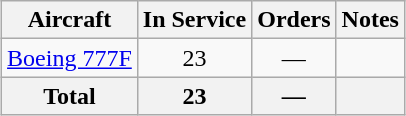<table class="wikitable" style="border-collapse:collapse;text-align:center;margin:1em auto;">
<tr>
<th>Aircraft</th>
<th>In Service</th>
<th>Orders</th>
<th>Notes</th>
</tr>
<tr>
<td><a href='#'>Boeing 777F</a></td>
<td>23</td>
<td>—</td>
<td></td>
</tr>
<tr>
<th>Total</th>
<th>23</th>
<th>—</th>
<th></th>
</tr>
</table>
